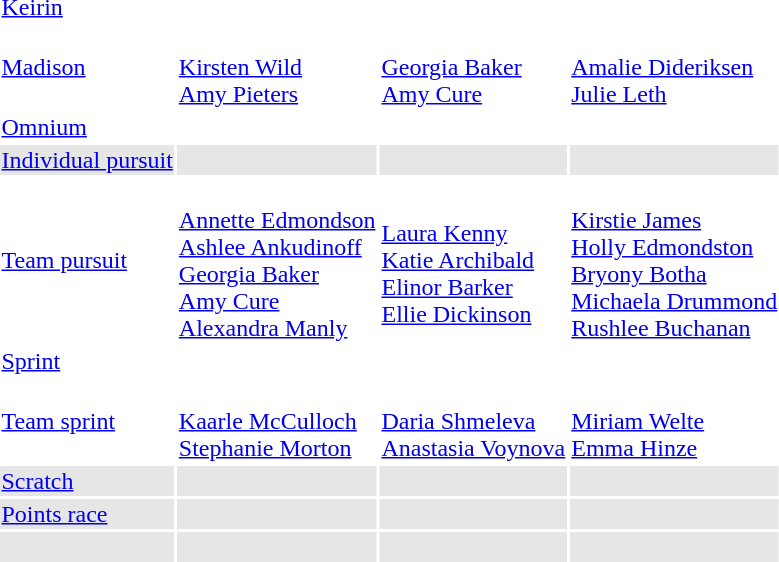<table>
<tr>
<td><a href='#'>Keirin</a><br></td>
<td></td>
<td></td>
<td></td>
</tr>
<tr>
<td><a href='#'>Madison</a><br></td>
<td><br><a href='#'>Kirsten Wild</a><br><a href='#'>Amy Pieters</a></td>
<td><br><a href='#'>Georgia Baker</a><br><a href='#'>Amy Cure</a></td>
<td><br><a href='#'>Amalie Dideriksen</a><br><a href='#'>Julie Leth</a></td>
</tr>
<tr>
<td><a href='#'>Omnium</a><br></td>
<td></td>
<td></td>
<td></td>
</tr>
<tr bgcolor="#e6e6e6">
<td><a href='#'>Individual pursuit</a><br></td>
<td></td>
<td></td>
<td></td>
</tr>
<tr>
<td><a href='#'>Team pursuit</a><br></td>
<td><br><a href='#'>Annette Edmondson</a><br><a href='#'>Ashlee Ankudinoff</a><br><a href='#'>Georgia Baker</a><br><a href='#'>Amy Cure</a><br><a href='#'>Alexandra Manly</a></td>
<td><br><a href='#'>Laura Kenny</a><br><a href='#'>Katie Archibald</a><br><a href='#'>Elinor Barker</a><br><a href='#'>Ellie Dickinson</a></td>
<td><br><a href='#'>Kirstie James</a><br><a href='#'>Holly Edmondston</a><br><a href='#'>Bryony Botha</a><br><a href='#'>Michaela Drummond</a><br><a href='#'>Rushlee Buchanan</a></td>
</tr>
<tr>
<td><a href='#'>Sprint</a><br></td>
<td></td>
<td></td>
<td></td>
</tr>
<tr>
<td><a href='#'>Team sprint</a><br></td>
<td><br><a href='#'>Kaarle McCulloch</a><br><a href='#'>Stephanie Morton</a></td>
<td><br><a href='#'>Daria Shmeleva</a><br><a href='#'>Anastasia Voynova</a></td>
<td><br><a href='#'>Miriam Welte</a><br><a href='#'>Emma Hinze</a></td>
</tr>
<tr bgcolor="#e6e6e6">
<td><a href='#'>Scratch</a><br></td>
<td></td>
<td></td>
<td></td>
</tr>
<tr bgcolor="#e6e6e6">
<td><a href='#'>Points race</a><br></td>
<td></td>
<td></td>
<td></td>
</tr>
<tr bgcolor="#e6e6e6">
<td><br></td>
<td></td>
<td></td>
<td></td>
</tr>
</table>
